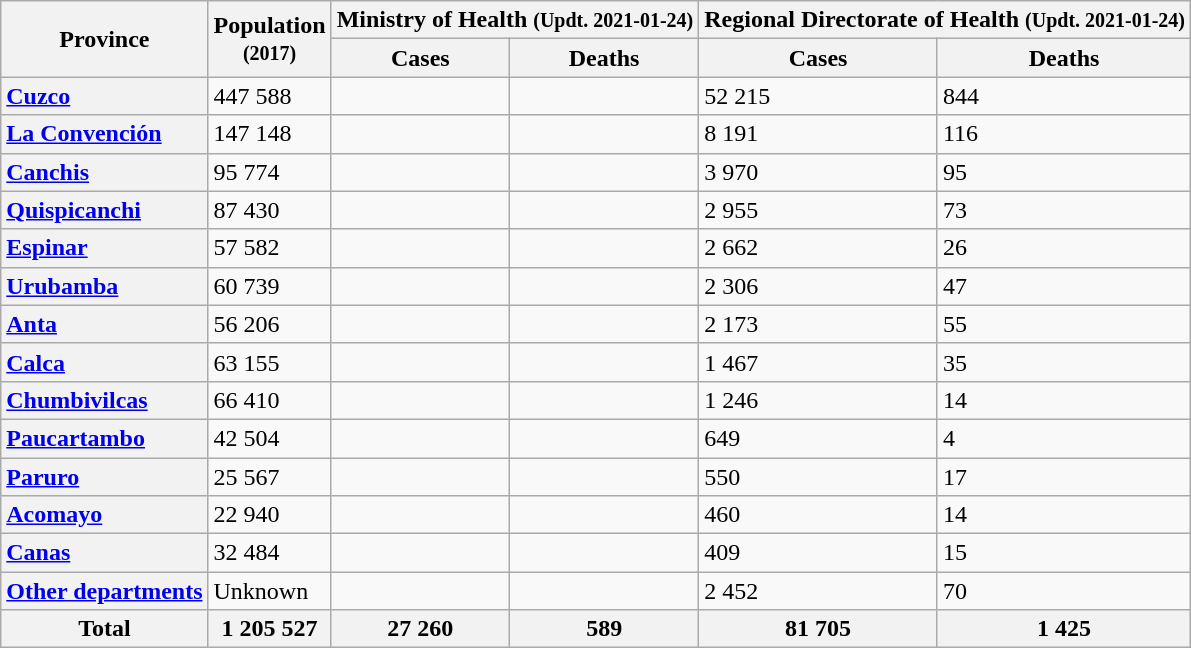<table class="wikitable sortable striped col1izq" style="text-align:left; font-size:100%">
<tr>
<th rowspan="2">Province</th>
<th rowspan="2">Population<br><small>(2017)</small></th>
<th colspan="2">Ministry of Health <small>(Updt. 2021-01-24)</small></th>
<th colspan="2">Regional Directorate of Health <small>(Updt. 2021-01-24)</small></th>
</tr>
<tr>
<th>Cases</th>
<th>Deaths</th>
<th>Cases</th>
<th>Deaths</th>
</tr>
<tr>
<th style="text-align:left"> <a href='#'>Cuzco</a></th>
<td>447 588</td>
<td></td>
<td></td>
<td>52 215</td>
<td>844</td>
</tr>
<tr>
<th style="text-align:left"> <a href='#'>La Convención</a></th>
<td>147 148</td>
<td></td>
<td></td>
<td>8 191</td>
<td>116</td>
</tr>
<tr>
<th style="text-align:left"> <a href='#'>Canchis</a></th>
<td>95 774</td>
<td></td>
<td></td>
<td>3 970</td>
<td>95</td>
</tr>
<tr>
<th style="text-align:left"> <a href='#'>Quispicanchi</a></th>
<td>87 430</td>
<td></td>
<td></td>
<td>2 955</td>
<td>73</td>
</tr>
<tr>
<th style="text-align:left"> <a href='#'>Espinar</a></th>
<td>57 582</td>
<td></td>
<td></td>
<td>2 662</td>
<td>26</td>
</tr>
<tr>
<th style="text-align:left"> <a href='#'>Urubamba</a></th>
<td>60 739</td>
<td></td>
<td></td>
<td>2 306</td>
<td>47</td>
</tr>
<tr>
<th style="text-align:left"> <a href='#'>Anta</a></th>
<td>56 206</td>
<td></td>
<td></td>
<td>2 173</td>
<td>55</td>
</tr>
<tr>
<th style="text-align:left"> <a href='#'>Calca</a></th>
<td>63 155</td>
<td></td>
<td></td>
<td>1 467</td>
<td>35</td>
</tr>
<tr>
<th style="text-align:left"> <a href='#'>Chumbivilcas</a></th>
<td>66 410</td>
<td></td>
<td></td>
<td>1 246</td>
<td>14</td>
</tr>
<tr>
<th style="text-align:left"> <a href='#'>Paucartambo</a></th>
<td>42 504</td>
<td></td>
<td></td>
<td>649</td>
<td>4</td>
</tr>
<tr>
<th style="text-align:left"> <a href='#'>Paruro</a></th>
<td>25 567</td>
<td></td>
<td></td>
<td>550</td>
<td>17</td>
</tr>
<tr>
<th style="text-align:left"> <a href='#'>Acomayo</a></th>
<td>22 940</td>
<td></td>
<td></td>
<td>460</td>
<td>14</td>
</tr>
<tr>
<th style="text-align:left"> <a href='#'>Canas</a></th>
<td>32 484</td>
<td></td>
<td></td>
<td>409</td>
<td>15</td>
</tr>
<tr>
<th style="text-align:left"> <a href='#'>Other departments</a></th>
<td>Unknown</td>
<td></td>
<td></td>
<td>2 452</td>
<td>70</td>
</tr>
<tr>
<th> Total</th>
<th>1 205 527</th>
<th>27 260</th>
<th>589</th>
<th>81 705</th>
<th>1 425</th>
</tr>
</table>
